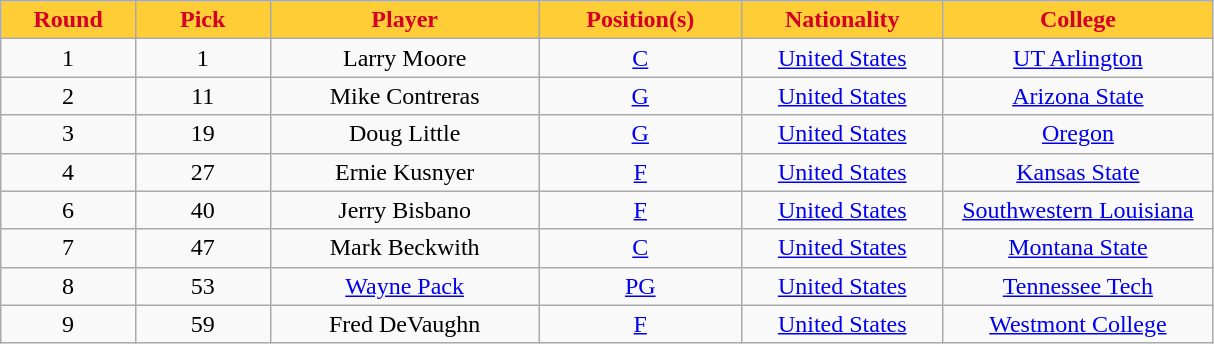<table class="wikitable sortable sortable">
<tr>
<th style="background:#ffcd35; color:#D40026" width="10%">Round</th>
<th style="background:#ffcd35; color:#D40026" width="10%">Pick</th>
<th style="background:#ffcd35; color:#D40026" width="20%">Player</th>
<th style="background:#ffcd35; color:#D40026" width="15%">Position(s)</th>
<th style="background:#ffcd35; color:#D40026" width="15%">Nationality</th>
<th style="background:#ffcd35; color:#D40026" width="20%">College</th>
</tr>
<tr style="text-align: center">
<td>1</td>
<td>1</td>
<td>Larry Moore</td>
<td><a href='#'>C</a></td>
<td> <a href='#'>United States</a></td>
<td><a href='#'>UT Arlington</a></td>
</tr>
<tr style="text-align: center">
<td>2</td>
<td>11</td>
<td>Mike Contreras</td>
<td><a href='#'>G</a></td>
<td> <a href='#'>United States</a></td>
<td><a href='#'>Arizona State</a></td>
</tr>
<tr style="text-align: center">
<td>3</td>
<td>19</td>
<td>Doug Little</td>
<td><a href='#'>G</a></td>
<td> <a href='#'>United States</a></td>
<td><a href='#'>Oregon</a></td>
</tr>
<tr style="text-align: center">
<td>4</td>
<td>27</td>
<td>Ernie Kusnyer</td>
<td><a href='#'>F</a></td>
<td> <a href='#'>United States</a></td>
<td><a href='#'>Kansas State</a></td>
</tr>
<tr style="text-align: center">
<td>6</td>
<td>40</td>
<td>Jerry Bisbano</td>
<td><a href='#'>F</a></td>
<td> <a href='#'>United States</a></td>
<td><a href='#'>Southwestern Louisiana</a></td>
</tr>
<tr style="text-align: center">
<td>7</td>
<td>47</td>
<td>Mark Beckwith</td>
<td><a href='#'>C</a></td>
<td> <a href='#'>United States</a></td>
<td><a href='#'>Montana State</a></td>
</tr>
<tr style="text-align: center">
<td>8</td>
<td>53</td>
<td><a href='#'>Wayne Pack</a></td>
<td><a href='#'>PG</a></td>
<td> <a href='#'>United States</a></td>
<td><a href='#'>Tennessee Tech</a></td>
</tr>
<tr style="text-align: center">
<td>9</td>
<td>59</td>
<td>Fred DeVaughn</td>
<td><a href='#'>F</a></td>
<td> <a href='#'>United States</a></td>
<td><a href='#'>Westmont College</a></td>
</tr>
</table>
